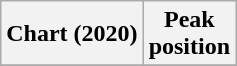<table class="wikitable sortable plainrowheaders" style="text-align:center;">
<tr>
<th>Chart (2020)</th>
<th>Peak<br>position</th>
</tr>
<tr>
</tr>
</table>
